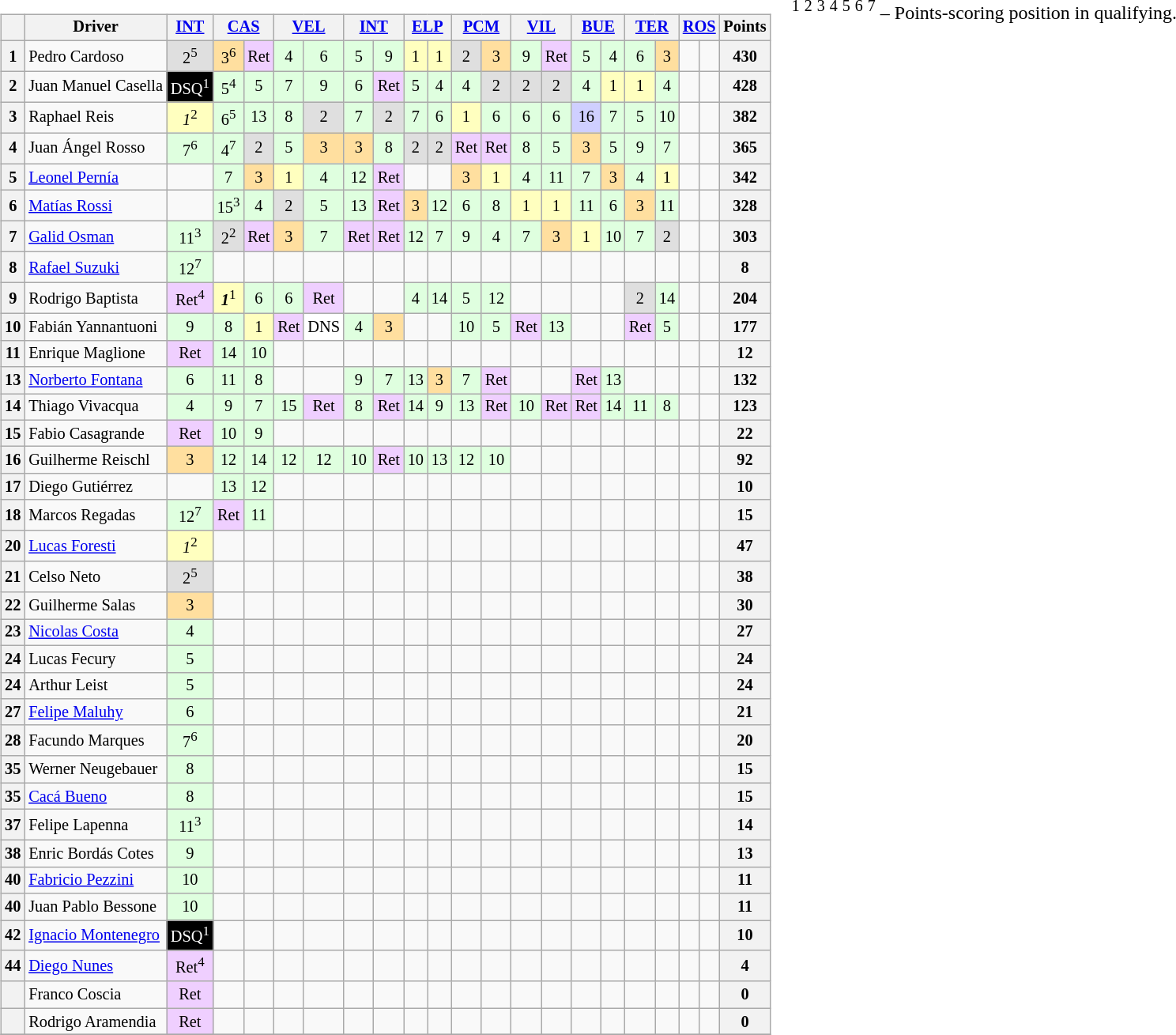<table>
<tr>
<td style="vertical-align:top;"><br><table class="wikitable" style="font-size: 85%; text-align:center">
<tr>
<th style="vertical-align:middle"></th>
<th style="vertical-align:middle;background">Driver</th>
<th><a href='#'>INT</a><br></th>
<th colspan="2"><a href='#'>CAS</a><br></th>
<th colspan="2"><a href='#'>VEL</a><br></th>
<th colspan="2"><a href='#'>INT</a><br></th>
<th colspan="2"><a href='#'>ELP</a><br></th>
<th colspan="2"><a href='#'>PCM</a><br></th>
<th colspan="2"><a href='#'>VIL</a><br></th>
<th colspan="2"><a href='#'>BUE</a><br></th>
<th colspan="2"><a href='#'>TER</a><br></th>
<th colspan="2"><a href='#'>ROS</a><br></th>
<th style="vertical-align:middle">Points</th>
</tr>
<tr>
<th>1</th>
<td align="left"> Pedro Cardoso</td>
<td style="background:#dfdfdf;">2<sup>5</sup></td>
<td style="background:#ffdf9f;">3<sup>6</sup></td>
<td style="background:#efcfff;">Ret</td>
<td style="background:#dfffdf;">4</td>
<td style="background:#dfffdf;">6</td>
<td style="background:#dfffdf;">5</td>
<td style="background:#dfffdf;">9</td>
<td style="background:#ffffbf;">1</td>
<td style="background:#ffffbf;">1</td>
<td style="background:#dfdfdf;">2</td>
<td style="background:#ffdf9f;">3</td>
<td style="background:#dfffdf;">9</td>
<td style="background:#efcfff;">Ret</td>
<td style="background:#dfffdf;">5</td>
<td style="background:#dfffdf;">4</td>
<td style="background:#dfffdf;">6</td>
<td style="background:#ffdf9f;">3</td>
<td></td>
<td></td>
<th>430</th>
</tr>
<tr>
<th>2</th>
<td align="left"> Juan Manuel Casella</td>
<td style="background:#000000;color:white">DSQ<sup>1</sup></td>
<td style="background:#dfffdf;">5<sup>4</sup></td>
<td style="background:#dfffdf;">5</td>
<td style="background:#dfffdf;">7</td>
<td style="background:#dfffdf;">9</td>
<td style="background:#dfffdf;">6</td>
<td style="background:#efcfff;">Ret</td>
<td style="background:#dfffdf;">5</td>
<td style="background:#dfffdf;">4</td>
<td style="background:#dfffdf;">4</td>
<td style="background:#dfdfdf;">2</td>
<td style="background:#dfdfdf;">2</td>
<td style="background:#dfdfdf;">2</td>
<td style="background:#dfffdf;">4</td>
<td style="background:#ffffbf;">1</td>
<td style="background:#ffffbf;">1</td>
<td style="background:#dfffdf;">4</td>
<td></td>
<td></td>
<th>428</th>
</tr>
<tr>
<th>3</th>
<td align="left"> Raphael Reis</td>
<td style="background:#ffffbf;"><em>1</em><sup>2</sup></td>
<td style="background:#dfffdf;">6<sup>5</sup></td>
<td style="background:#dfffdf;">13</td>
<td style="background:#dfffdf;">8</td>
<td style="background:#dfdfdf;">2</td>
<td style="background:#dfffdf;">7</td>
<td style="background:#dfdfdf;">2</td>
<td style="background:#dfffdf;">7</td>
<td style="background:#dfffdf;">6</td>
<td style="background:#ffffbf;">1</td>
<td style="background:#dfffdf;">6</td>
<td style="background:#dfffdf;">6</td>
<td style="background:#dfffdf;">6</td>
<td style="background:#cfcfff;">16</td>
<td style="background:#dfffdf;">7</td>
<td style="background:#dfffdf;">5</td>
<td style="background:#dfffdf;">10</td>
<td></td>
<td></td>
<th>382</th>
</tr>
<tr>
<th>4</th>
<td align="left"> Juan Ángel Rosso</td>
<td style="background:#dfffdf;">7<sup>6</sup></td>
<td style="background:#dfffdf;">4<sup>7</sup></td>
<td style="background:#dfdfdf;">2</td>
<td style="background:#dfffdf;">5</td>
<td style="background:#ffdf9f;">3</td>
<td style="background:#ffdf9f;">3</td>
<td style="background:#dfffdf;">8</td>
<td style="background:#dfdfdf;">2</td>
<td style="background:#dfdfdf;">2</td>
<td style="background:#efcfff;">Ret</td>
<td style="background:#efcfff;">Ret</td>
<td style="background:#dfffdf;">8</td>
<td style="background:#dfffdf;">5</td>
<td style="background:#ffdf9f;">3</td>
<td style="background:#dfffdf;">5</td>
<td style="background:#dfffdf;">9</td>
<td style="background:#dfffdf;">7</td>
<td></td>
<td></td>
<th>365</th>
</tr>
<tr>
<th>5</th>
<td align="left"> <a href='#'>Leonel Pernía</a></td>
<td></td>
<td style="background:#dfffdf;">7</td>
<td style="background:#ffdf9f;">3</td>
<td style="background:#ffffbf;">1</td>
<td style="background:#dfffdf;">4</td>
<td style="background:#dfffdf;">12</td>
<td style="background:#efcfff;">Ret</td>
<td></td>
<td></td>
<td style="background:#ffdf9f;">3</td>
<td style="background:#ffffbf;">1</td>
<td style="background:#dfffdf;">4</td>
<td style="background:#dfffdf;">11</td>
<td style="background:#dfffdf;">7</td>
<td style="background:#ffdf9f;">3</td>
<td style="background:#dfffdf;">4</td>
<td style="background:#ffffbf;">1</td>
<td></td>
<td></td>
<th>342</th>
</tr>
<tr>
<th>6</th>
<td align="left"> <a href='#'>Matías Rossi</a></td>
<td></td>
<td style="background:#dfffdf;">15<sup>3</sup></td>
<td style="background:#dfffdf;">4</td>
<td style="background:#dfdfdf;">2</td>
<td style="background:#dfffdf;">5</td>
<td style="background:#dfffdf;">13</td>
<td style="background:#efcfff;">Ret</td>
<td style="background:#ffdf9f;">3</td>
<td style="background:#dfffdf;">12</td>
<td style="background:#dfffdf;">6</td>
<td style="background:#dfffdf;">8</td>
<td style="background:#ffffbf;">1</td>
<td style="background:#ffffbf;">1</td>
<td style="background:#dfffdf;">11</td>
<td style="background:#dfffdf;">6</td>
<td style="background:#ffdf9f;">3</td>
<td style="background:#dfffdf;">11</td>
<td></td>
<td></td>
<th>328</th>
</tr>
<tr>
<th>7</th>
<td align="left"> <a href='#'>Galid Osman</a></td>
<td style="background:#dfffdf;">11<sup>3</sup></td>
<td style="background:#dfdfdf;">2<sup>2</sup></td>
<td style="background:#efcfff;">Ret</td>
<td style="background:#ffdf9f;">3</td>
<td style="background:#dfffdf;">7</td>
<td style="background:#efcfff;">Ret</td>
<td style="background:#efcfff;">Ret</td>
<td style="background:#dfffdf;">12</td>
<td style="background:#dfffdf;">7</td>
<td style="background:#dfffdf;">9</td>
<td style="background:#dfffdf;">4</td>
<td style="background:#dfffdf;">7</td>
<td style="background:#ffdf9f;">3</td>
<td style="background:#ffffbf;">1</td>
<td style="background:#dfffdf;">10</td>
<td style="background:#dfffdf;">7</td>
<td style="background:#dfdfdf;">2</td>
<td></td>
<td></td>
<th>303</th>
</tr>
<tr>
<th>8</th>
<td align="left"> <a href='#'>Rafael Suzuki</a></td>
<td style="background:#dfffdf;">12<sup>7</sup></td>
<td></td>
<td></td>
<td></td>
<td></td>
<td></td>
<td></td>
<td></td>
<td></td>
<td></td>
<td></td>
<td></td>
<td></td>
<td></td>
<td></td>
<td></td>
<td></td>
<td></td>
<td></td>
<th>8</th>
</tr>
<tr>
<th>9</th>
<td align="left"> Rodrigo Baptista</td>
<td style="background:#efcfff;">Ret<sup>4</sup></td>
<td style="background:#ffffbf;"><strong><em>1</em></strong><sup>1</sup></td>
<td style="background:#dfffdf;">6</td>
<td style="background:#dfffdf;">6</td>
<td style="background:#efcfff;">Ret</td>
<td></td>
<td></td>
<td style="background:#dfffdf;">4</td>
<td style="background:#dfffdf;">14</td>
<td style="background:#dfffdf;">5</td>
<td style="background:#dfffdf;">12</td>
<td></td>
<td></td>
<td></td>
<td></td>
<td style="background:#dfdfdf;">2</td>
<td style="background:#dfffdf;">14</td>
<td></td>
<td></td>
<th>204</th>
</tr>
<tr>
<th>10</th>
<td align="left"> Fabián Yannantuoni</td>
<td style="background:#dfffdf;">9</td>
<td style="background:#dfffdf;">8</td>
<td style="background:#ffffbf;">1</td>
<td style="background:#efcfff;">Ret</td>
<td style="background:#ffffff;">DNS</td>
<td style="background:#dfffdf;">4</td>
<td style="background:#ffdf9f;">3</td>
<td></td>
<td></td>
<td style="background:#dfffdf;">10</td>
<td style="background:#dfffdf;">5</td>
<td style="background:#efcfff;">Ret</td>
<td style="background:#dfffdf;">13</td>
<td></td>
<td></td>
<td style="background:#efcfff;">Ret</td>
<td style="background:#dfffdf;">5</td>
<td></td>
<td></td>
<th>177</th>
</tr>
<tr>
<th>11</th>
<td align="left"> Enrique Maglione</td>
<td style="background:#efcfff;">Ret</td>
<td style="background:#dfffdf;">14</td>
<td style="background:#dfffdf;">10</td>
<td></td>
<td></td>
<td></td>
<td></td>
<td></td>
<td></td>
<td></td>
<td></td>
<td></td>
<td></td>
<td></td>
<td></td>
<td></td>
<td></td>
<td></td>
<td></td>
<th>12</th>
</tr>
<tr>
<th>13</th>
<td align="left"> <a href='#'>Norberto Fontana</a></td>
<td style="background:#dfffdf;">6</td>
<td style="background:#dfffdf;">11</td>
<td style="background:#dfffdf;">8</td>
<td></td>
<td></td>
<td style="background:#dfffdf;">9</td>
<td style="background:#dfffdf;">7</td>
<td style="background:#dfffdf;">13</td>
<td style="background:#ffdf9f;">3</td>
<td style="background:#dfffdf;">7</td>
<td style="background:#efcfff;">Ret</td>
<td></td>
<td></td>
<td style="background:#efcfff;">Ret</td>
<td style="background:#dfffdf;">13</td>
<td></td>
<td></td>
<td></td>
<td></td>
<th>132</th>
</tr>
<tr>
<th>14</th>
<td align="left"> Thiago Vivacqua</td>
<td style="background:#dfffdf;">4</td>
<td style="background:#dfffdf;">9</td>
<td style="background:#dfffdf;">7</td>
<td style="background:#dfffdf;">15</td>
<td style="background:#efcfff;">Ret</td>
<td style="background:#dfffdf;">8</td>
<td style="background:#efcfff;">Ret</td>
<td style="background:#dfffdf;">14</td>
<td style="background:#dfffdf;">9</td>
<td style="background:#dfffdf;">13</td>
<td style="background:#efcfff;">Ret</td>
<td style="background:#dfffdf;">10</td>
<td style="background:#efcfff;">Ret</td>
<td style="background:#efcfff;">Ret</td>
<td style="background:#dfffdf;">14</td>
<td style="background:#dfffdf;">11</td>
<td style="background:#dfffdf;">8</td>
<td></td>
<td></td>
<th>123</th>
</tr>
<tr>
<th>15</th>
<td align="left"> Fabio Casagrande</td>
<td style="background:#efcfff;">Ret</td>
<td style="background:#dfffdf;">10</td>
<td style="background:#dfffdf;">9</td>
<td></td>
<td></td>
<td></td>
<td></td>
<td></td>
<td></td>
<td></td>
<td></td>
<td></td>
<td></td>
<td></td>
<td></td>
<td></td>
<td></td>
<td></td>
<td></td>
<th>22</th>
</tr>
<tr>
<th>16</th>
<td align="left"> Guilherme Reischl</td>
<td style="background:#ffdf9f;">3</td>
<td style="background:#dfffdf;">12</td>
<td style="background:#dfffdf;">14</td>
<td style="background:#dfffdf;">12</td>
<td style="background:#dfffdf;">12</td>
<td style="background:#dfffdf;">10</td>
<td style="background:#efcfff;">Ret</td>
<td style="background:#dfffdf;">10</td>
<td style="background:#dfffdf;">13</td>
<td style="background:#dfffdf;">12</td>
<td style="background:#dfffdf;">10</td>
<td></td>
<td></td>
<td></td>
<td></td>
<td></td>
<td></td>
<td></td>
<td></td>
<th>92</th>
</tr>
<tr>
<th>17</th>
<td align="left"> Diego Gutiérrez</td>
<td></td>
<td style="background:#dfffdf;">13</td>
<td style="background:#dfffdf;">12</td>
<td></td>
<td></td>
<td></td>
<td></td>
<td></td>
<td></td>
<td></td>
<td></td>
<td></td>
<td></td>
<td></td>
<td></td>
<td></td>
<td></td>
<td></td>
<td></td>
<th>10</th>
</tr>
<tr>
<th>18</th>
<td align="left"> Marcos Regadas</td>
<td style="background:#dfffdf;">12<sup>7</sup></td>
<td style="background:#efcfff;">Ret</td>
<td style="background:#dfffdf;">11</td>
<td></td>
<td></td>
<td></td>
<td></td>
<td></td>
<td></td>
<td></td>
<td></td>
<td></td>
<td></td>
<td></td>
<td></td>
<td></td>
<td></td>
<td></td>
<td></td>
<th>15</th>
</tr>
<tr>
<th>20</th>
<td align="left"> <a href='#'>Lucas Foresti</a></td>
<td style="background:#ffffbf;"><em>1</em><sup>2</sup></td>
<td></td>
<td></td>
<td></td>
<td></td>
<td></td>
<td></td>
<td></td>
<td></td>
<td></td>
<td></td>
<td></td>
<td></td>
<td></td>
<td></td>
<td></td>
<td></td>
<td></td>
<td></td>
<th>47</th>
</tr>
<tr>
<th>21</th>
<td align="left"> Celso Neto</td>
<td style="background:#dfdfdf;">2<sup>5</sup></td>
<td></td>
<td></td>
<td></td>
<td></td>
<td></td>
<td></td>
<td></td>
<td></td>
<td></td>
<td></td>
<td></td>
<td></td>
<td></td>
<td></td>
<td></td>
<td></td>
<td></td>
<td></td>
<th>38</th>
</tr>
<tr>
<th>22</th>
<td align="left"> Guilherme Salas</td>
<td style="background:#ffdf9f;">3</td>
<td></td>
<td></td>
<td></td>
<td></td>
<td></td>
<td></td>
<td></td>
<td></td>
<td></td>
<td></td>
<td></td>
<td></td>
<td></td>
<td></td>
<td></td>
<td></td>
<td></td>
<td></td>
<th>30</th>
</tr>
<tr>
<th>23</th>
<td align="left"> <a href='#'>Nicolas Costa</a></td>
<td style="background:#dfffdf;">4</td>
<td></td>
<td></td>
<td></td>
<td></td>
<td></td>
<td></td>
<td></td>
<td></td>
<td></td>
<td></td>
<td></td>
<td></td>
<td></td>
<td></td>
<td></td>
<td></td>
<td></td>
<td></td>
<th>27</th>
</tr>
<tr>
<th>24</th>
<td align="left"> Lucas Fecury</td>
<td style="background:#dfffdf;">5</td>
<td></td>
<td></td>
<td></td>
<td></td>
<td></td>
<td></td>
<td></td>
<td></td>
<td></td>
<td></td>
<td></td>
<td></td>
<td></td>
<td></td>
<td></td>
<td></td>
<td></td>
<td></td>
<th>24</th>
</tr>
<tr>
<th>24</th>
<td align="left"> Arthur Leist</td>
<td style="background:#dfffdf;">5</td>
<td></td>
<td></td>
<td></td>
<td></td>
<td></td>
<td></td>
<td></td>
<td></td>
<td></td>
<td></td>
<td></td>
<td></td>
<td></td>
<td></td>
<td></td>
<td></td>
<td></td>
<td></td>
<th>24</th>
</tr>
<tr>
<th>27</th>
<td align="left"> <a href='#'>Felipe Maluhy</a></td>
<td style="background:#dfffdf;">6</td>
<td></td>
<td></td>
<td></td>
<td></td>
<td></td>
<td></td>
<td></td>
<td></td>
<td></td>
<td></td>
<td></td>
<td></td>
<td></td>
<td></td>
<td></td>
<td></td>
<td></td>
<td></td>
<th>21</th>
</tr>
<tr>
<th>28</th>
<td align="left"> Facundo Marques</td>
<td style="background:#dfffdf;">7<sup>6</sup></td>
<td></td>
<td></td>
<td></td>
<td></td>
<td></td>
<td></td>
<td></td>
<td></td>
<td></td>
<td></td>
<td></td>
<td></td>
<td></td>
<td></td>
<td></td>
<td></td>
<td></td>
<td></td>
<th>20</th>
</tr>
<tr>
<th>35</th>
<td align="left"> Werner Neugebauer</td>
<td style="background:#dfffdf;">8</td>
<td></td>
<td></td>
<td></td>
<td></td>
<td></td>
<td></td>
<td></td>
<td></td>
<td></td>
<td></td>
<td></td>
<td></td>
<td></td>
<td></td>
<td></td>
<td></td>
<td></td>
<td></td>
<th>15</th>
</tr>
<tr>
<th>35</th>
<td align="left"> <a href='#'>Cacá Bueno</a></td>
<td style="background:#dfffdf;">8</td>
<td></td>
<td></td>
<td></td>
<td></td>
<td></td>
<td></td>
<td></td>
<td></td>
<td></td>
<td></td>
<td></td>
<td></td>
<td></td>
<td></td>
<td></td>
<td></td>
<td></td>
<td></td>
<th>15</th>
</tr>
<tr>
<th>37</th>
<td align="left"> Felipe Lapenna</td>
<td style="background:#dfffdf;">11<sup>3</sup></td>
<td></td>
<td></td>
<td></td>
<td></td>
<td></td>
<td></td>
<td></td>
<td></td>
<td></td>
<td></td>
<td></td>
<td></td>
<td></td>
<td></td>
<td></td>
<td></td>
<td></td>
<td></td>
<th>14</th>
</tr>
<tr>
<th>38</th>
<td align="left"> Enric Bordás Cotes</td>
<td style="background:#dfffdf;">9</td>
<td></td>
<td></td>
<td></td>
<td></td>
<td></td>
<td></td>
<td></td>
<td></td>
<td></td>
<td></td>
<td></td>
<td></td>
<td></td>
<td></td>
<td></td>
<td></td>
<td></td>
<td></td>
<th>13</th>
</tr>
<tr>
<th>40</th>
<td align="left"> <a href='#'>Fabricio Pezzini</a></td>
<td style="background:#dfffdf;">10</td>
<td></td>
<td></td>
<td></td>
<td></td>
<td></td>
<td></td>
<td></td>
<td></td>
<td></td>
<td></td>
<td></td>
<td></td>
<td></td>
<td></td>
<td></td>
<td></td>
<td></td>
<td></td>
<th>11</th>
</tr>
<tr>
<th>40</th>
<td align="left"> Juan Pablo Bessone</td>
<td style="background:#dfffdf;">10</td>
<td></td>
<td></td>
<td></td>
<td></td>
<td></td>
<td></td>
<td></td>
<td></td>
<td></td>
<td></td>
<td></td>
<td></td>
<td></td>
<td></td>
<td></td>
<td></td>
<td></td>
<td></td>
<th>11</th>
</tr>
<tr>
<th>42</th>
<td align="left"> <a href='#'>Ignacio Montenegro</a></td>
<td style="background:#000000;color:white">DSQ<sup>1</sup></td>
<td></td>
<td></td>
<td></td>
<td></td>
<td></td>
<td></td>
<td></td>
<td></td>
<td></td>
<td></td>
<td></td>
<td></td>
<td></td>
<td></td>
<td></td>
<td></td>
<td></td>
<td></td>
<th>10</th>
</tr>
<tr>
<th>44</th>
<td align="left"> <a href='#'>Diego Nunes</a></td>
<td style="background:#efcfff;">Ret<sup>4</sup></td>
<td></td>
<td></td>
<td></td>
<td></td>
<td></td>
<td></td>
<td></td>
<td></td>
<td></td>
<td></td>
<td></td>
<td></td>
<td></td>
<td></td>
<td></td>
<td></td>
<td></td>
<td></td>
<th>4</th>
</tr>
<tr>
<th></th>
<td align="left"> Franco Coscia</td>
<td style="background:#efcfff;">Ret</td>
<td></td>
<td></td>
<td></td>
<td></td>
<td></td>
<td></td>
<td></td>
<td></td>
<td></td>
<td></td>
<td></td>
<td></td>
<td></td>
<td></td>
<td></td>
<td></td>
<td></td>
<td></td>
<th>0</th>
</tr>
<tr>
<th></th>
<td align="left"> Rodrigo Aramendia</td>
<td style="background:#efcfff;">Ret</td>
<td></td>
<td></td>
<td></td>
<td></td>
<td></td>
<td></td>
<td></td>
<td></td>
<td></td>
<td></td>
<td></td>
<td></td>
<td></td>
<td></td>
<td></td>
<td></td>
<td></td>
<td></td>
<th>0</th>
</tr>
<tr>
</tr>
</table>
</td>
<td valign=top><br>
<span><sup>1</sup> <sup>2</sup> <sup>3</sup> <sup>4</sup> <sup>5</sup> <sup>6</sup> <sup>7</sup> – Points-scoring position in qualifying.</span></td>
</tr>
</table>
